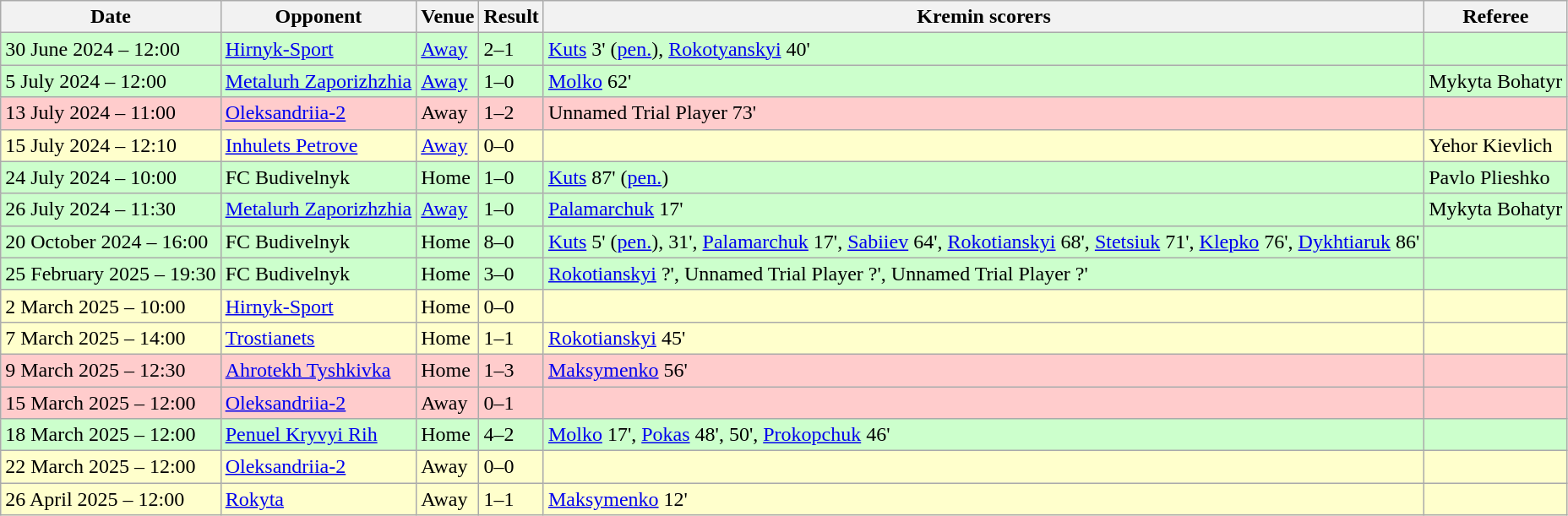<table class="wikitable" style="text-align:left">
<tr>
<th>Date</th>
<th>Opponent</th>
<th>Venue</th>
<th>Result</th>
<th>Kremin scorers</th>
<th>Referee</th>
</tr>
<tr style="background:#ccffcc">
<td>30 June 2024 – 12:00</td>
<td><a href='#'>Hirnyk-Sport</a></td>
<td><a href='#'>Away</a></td>
<td>2–1</td>
<td><a href='#'>Kuts</a> 3' (<a href='#'>pen.</a>), <a href='#'>Rokotyanskyi</a> 40'</td>
<td></td>
</tr>
<tr style="background:#ccffcc">
<td>5 July 2024 – 12:00</td>
<td><a href='#'>Metalurh Zaporizhzhia</a></td>
<td><a href='#'>Away</a></td>
<td>1–0</td>
<td><a href='#'>Molko</a> 62'</td>
<td>Mykyta Bohatyr</td>
</tr>
<tr style="background:#ffcccc">
<td>13 July 2024 – 11:00</td>
<td><a href='#'>Oleksandriia-2</a></td>
<td>Away</td>
<td>1–2</td>
<td>Unnamed Trial Player 73'</td>
<td></td>
</tr>
<tr style="background:#ffffcc">
<td>15 July 2024 – 12:10</td>
<td><a href='#'>Inhulets Petrove</a></td>
<td><a href='#'>Away</a></td>
<td>0–0</td>
<td></td>
<td>Yehor Kievlich</td>
</tr>
<tr style="background:#ccffcc">
<td>24 July 2024 – 10:00</td>
<td>FC Budivelnyk</td>
<td>Home</td>
<td>1–0</td>
<td><a href='#'>Kuts</a> 87' (<a href='#'>pen.</a>)</td>
<td>Pavlo Plieshko</td>
</tr>
<tr style="background:#ccffcc">
<td>26 July 2024 – 11:30</td>
<td><a href='#'>Metalurh Zaporizhzhia</a></td>
<td><a href='#'>Away</a></td>
<td>1–0</td>
<td><a href='#'>Palamarchuk</a> 17'</td>
<td>Mykyta Bohatyr</td>
</tr>
<tr style="background:#ccffcc">
<td>20 October 2024 – 16:00</td>
<td>FC Budivelnyk</td>
<td>Home</td>
<td>8–0</td>
<td><a href='#'>Kuts</a> 5' (<a href='#'>pen.</a>), 31', <a href='#'>Palamarchuk</a> 17', <a href='#'>Sabiiev</a> 64', <a href='#'>Rokotianskyi</a> 68', <a href='#'>Stetsiuk</a> 71', <a href='#'>Klepko</a> 76', <a href='#'>Dykhtiaruk</a> 86'</td>
<td></td>
</tr>
<tr style="background:#ccffcc">
<td>25 February 2025 – 19:30</td>
<td>FC Budivelnyk</td>
<td>Home</td>
<td>3–0</td>
<td><a href='#'>Rokotianskyi</a> ?', Unnamed Trial Player ?', Unnamed Trial Player ?'</td>
<td></td>
</tr>
<tr style="background:#ffffcc">
<td>2 March 2025 – 10:00</td>
<td><a href='#'>Hirnyk-Sport</a></td>
<td>Home</td>
<td>0–0</td>
<td></td>
<td></td>
</tr>
<tr style="background:#ffffcc">
<td>7 March 2025 – 14:00</td>
<td><a href='#'>Trostianets</a></td>
<td>Home</td>
<td>1–1</td>
<td><a href='#'>Rokotianskyi</a> 45'</td>
<td></td>
</tr>
<tr style="background:#ffcccc">
<td>9 March 2025 – 12:30</td>
<td><a href='#'>Ahrotekh Tyshkivka</a></td>
<td>Home</td>
<td>1–3</td>
<td><a href='#'>Maksymenko</a> 56'</td>
<td></td>
</tr>
<tr style="background:#ffcccc">
<td>15 March 2025 – 12:00</td>
<td><a href='#'>Oleksandriia-2</a></td>
<td>Away</td>
<td>0–1</td>
<td></td>
<td></td>
</tr>
<tr style="background:#ccffcc">
<td>18 March 2025 – 12:00</td>
<td><a href='#'>Penuel Kryvyi Rih</a></td>
<td>Home</td>
<td>4–2</td>
<td><a href='#'>Molko</a> 17', <a href='#'>Pokas</a> 48', 50', <a href='#'>Prokopchuk</a> 46'</td>
<td></td>
</tr>
<tr style="background:#ffffcc">
<td>22 March 2025 – 12:00</td>
<td><a href='#'>Oleksandriia-2</a></td>
<td>Away</td>
<td>0–0</td>
<td></td>
<td></td>
</tr>
<tr style="background:#ffffcc">
<td>26 April 2025 – 12:00</td>
<td><a href='#'>Rokyta</a></td>
<td>Away</td>
<td>1–1</td>
<td><a href='#'>Maksymenko</a> 12'</td>
<td></td>
</tr>
</table>
